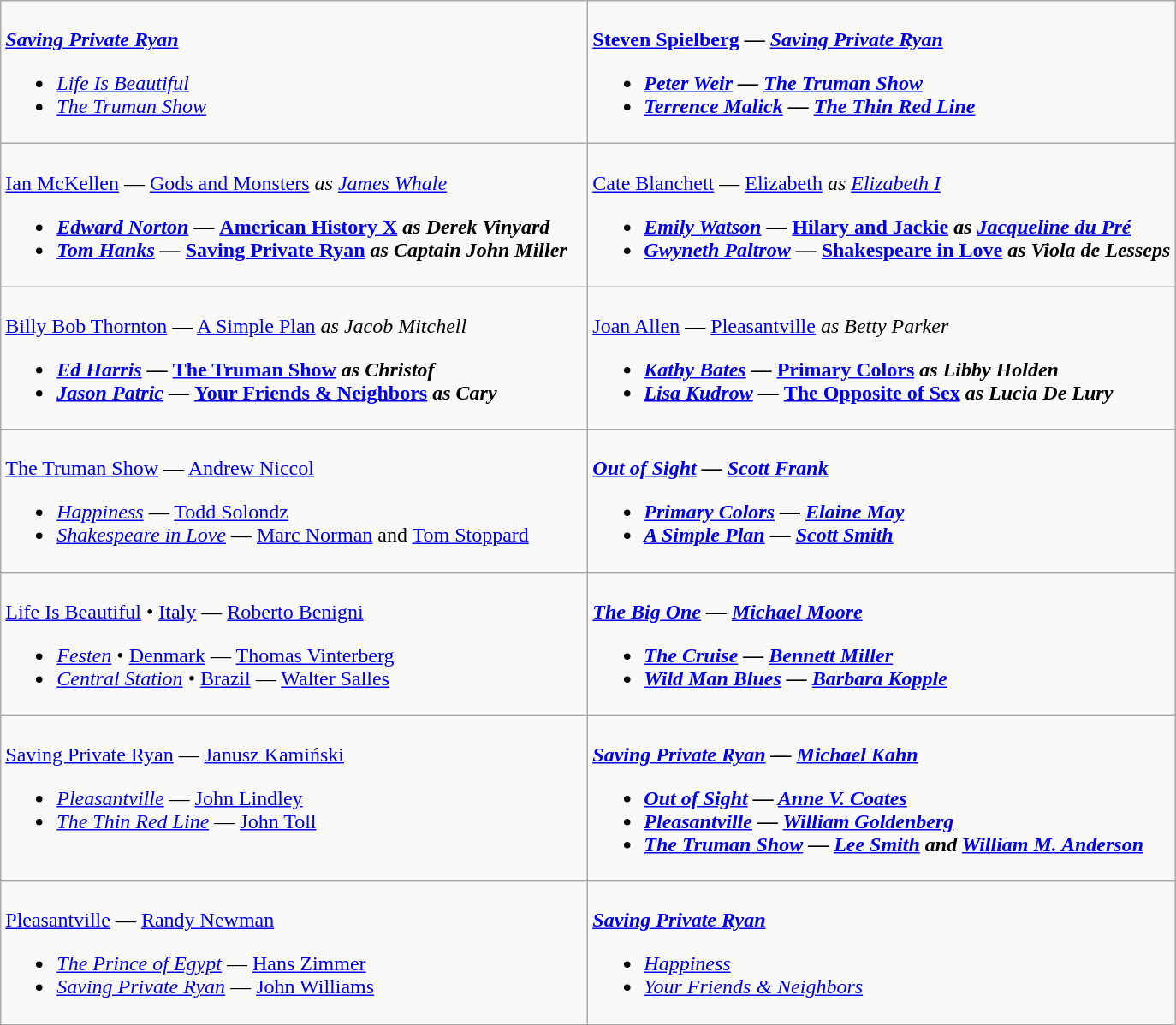<table class=wikitable>
<tr>
<td valign="top" width="50%"><br><strong><em><a href='#'>Saving Private Ryan</a></em></strong><ul><li><em><a href='#'>Life Is Beautiful</a></em></li><li><em><a href='#'>The Truman Show</a></em></li></ul></td>
<td valign="top" width="50%"><br><strong><a href='#'>Steven Spielberg</a> — <em><a href='#'>Saving Private Ryan</a><strong><em><ul><li><a href='#'>Peter Weir</a> — </em><a href='#'>The Truman Show</a><em></li><li><a href='#'>Terrence Malick</a> — </em><a href='#'>The Thin Red Line</a><em></li></ul></td>
</tr>
<tr>
<td valign="top" width="50%"><br></strong><a href='#'>Ian McKellen</a> — </em><a href='#'>Gods and Monsters</a><em> as <a href='#'>James Whale</a><strong><ul><li><a href='#'>Edward Norton</a> — </em><a href='#'>American History X</a><em> as Derek Vinyard</li><li><a href='#'>Tom Hanks</a> — </em><a href='#'>Saving Private Ryan</a><em> as Captain John Miller</li></ul></td>
<td valign="top" width="50%"><br></strong><a href='#'>Cate Blanchett</a> — </em><a href='#'>Elizabeth</a><em> as <a href='#'>Elizabeth I</a><strong><ul><li><a href='#'>Emily Watson</a> — </em><a href='#'>Hilary and Jackie</a><em> as <a href='#'>Jacqueline du Pré</a></li><li><a href='#'>Gwyneth Paltrow</a> — </em><a href='#'>Shakespeare in Love</a><em> as Viola de Lesseps</li></ul></td>
</tr>
<tr>
<td valign="top" width="50%"><br></strong><a href='#'>Billy Bob Thornton</a> — </em><a href='#'>A Simple Plan</a><em> as Jacob Mitchell<strong><ul><li><a href='#'>Ed Harris</a> — </em><a href='#'>The Truman Show</a><em> as Christof</li><li><a href='#'>Jason Patric</a> — </em><a href='#'>Your Friends & Neighbors</a><em> as Cary</li></ul></td>
<td valign="top" width="50%"><br></strong><a href='#'>Joan Allen</a> — </em><a href='#'>Pleasantville</a><em> as Betty Parker<strong><ul><li><a href='#'>Kathy Bates</a> — </em><a href='#'>Primary Colors</a><em> as Libby Holden</li><li><a href='#'>Lisa Kudrow</a> — </em><a href='#'>The Opposite of Sex</a><em> as Lucia De Lury</li></ul></td>
</tr>
<tr>
<td valign="top" width="50%"><br></em></strong><a href='#'>The Truman Show</a></em> — <a href='#'>Andrew Niccol</a></strong><ul><li><em><a href='#'>Happiness</a></em> — <a href='#'>Todd Solondz</a></li><li><em><a href='#'>Shakespeare in Love</a></em> — <a href='#'>Marc Norman</a> and <a href='#'>Tom Stoppard</a></li></ul></td>
<td valign="top" width="50%"><br><strong><em><a href='#'>Out of Sight</a><em> — <a href='#'>Scott Frank</a><strong><ul><li></em><a href='#'>Primary Colors</a><em> — <a href='#'>Elaine May</a></li><li></em><a href='#'>A Simple Plan</a><em> — <a href='#'>Scott Smith</a></li></ul></td>
</tr>
<tr>
<td valign="top" width="50%"><br></em></strong><a href='#'>Life Is Beautiful</a></em> • <a href='#'>Italy</a> — <a href='#'>Roberto Benigni</a></strong><ul><li><em><a href='#'>Festen</a></em> • <a href='#'>Denmark</a> — <a href='#'>Thomas Vinterberg</a></li><li><em><a href='#'>Central Station</a></em> • <a href='#'>Brazil</a> — <a href='#'>Walter Salles</a></li></ul></td>
<td valign="top" width="50%"><br><strong><em><a href='#'>The Big One</a><em> — <a href='#'>Michael Moore</a><strong><ul><li></em><a href='#'>The Cruise</a><em> — <a href='#'>Bennett Miller</a></li><li></em><a href='#'>Wild Man Blues</a><em> — <a href='#'>Barbara Kopple</a></li></ul></td>
</tr>
<tr>
<td valign="top" width="50%"><br></em></strong><a href='#'>Saving Private Ryan</a></em> — <a href='#'>Janusz Kamiński</a></strong><ul><li><em><a href='#'>Pleasantville</a></em> — <a href='#'>John Lindley</a></li><li><em><a href='#'>The Thin Red Line</a></em> — <a href='#'>John Toll</a></li></ul></td>
<td valign="top" width="50%"><br><strong><em><a href='#'>Saving Private Ryan</a><em> — <a href='#'>Michael Kahn</a><strong><ul><li></em><a href='#'>Out of Sight</a><em> — <a href='#'>Anne V. Coates</a></li><li></em><a href='#'>Pleasantville</a><em> — <a href='#'>William Goldenberg</a></li><li></em><a href='#'>The Truman Show</a><em> — <a href='#'>Lee Smith</a> and <a href='#'>William M. Anderson</a></li></ul></td>
</tr>
<tr>
<td valign="top" width="50%"><br></em></strong><a href='#'>Pleasantville</a></em> — <a href='#'>Randy Newman</a></strong><ul><li><em><a href='#'>The Prince of Egypt</a></em> — <a href='#'>Hans Zimmer</a></li><li><em><a href='#'>Saving Private Ryan</a></em> — <a href='#'>John Williams</a></li></ul></td>
<td valign="top" width="50%"><br><strong><em><a href='#'>Saving Private Ryan</a></em></strong><ul><li><em><a href='#'>Happiness</a></em></li><li><em><a href='#'>Your Friends & Neighbors</a></em></li></ul></td>
</tr>
</table>
